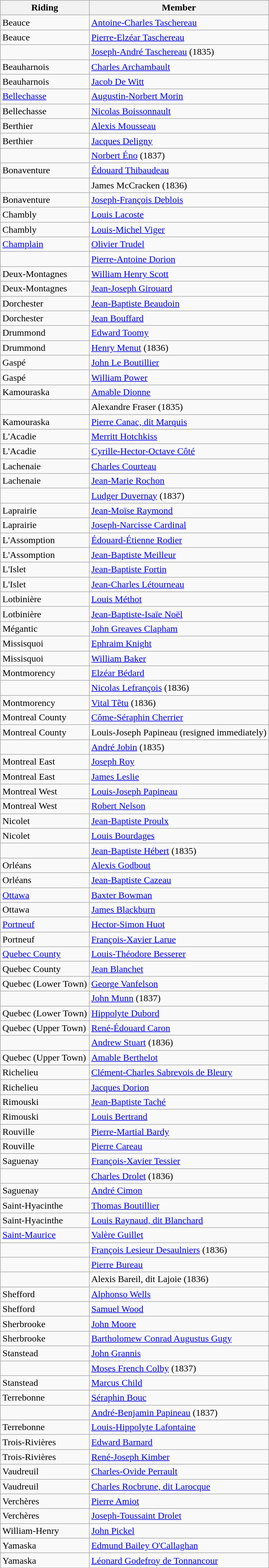<table class="wikitable">
<tr>
<th>Riding</th>
<th>Member</th>
</tr>
<tr>
<td>Beauce</td>
<td><a href='#'>Antoine-Charles Taschereau</a></td>
</tr>
<tr>
<td>Beauce</td>
<td><a href='#'>Pierre-Elzéar Taschereau</a></td>
</tr>
<tr>
<td></td>
<td><a href='#'>Joseph-André Taschereau</a> (1835)</td>
</tr>
<tr>
<td>Beauharnois</td>
<td><a href='#'>Charles Archambault</a></td>
</tr>
<tr>
<td>Beauharnois</td>
<td><a href='#'>Jacob De Witt</a></td>
</tr>
<tr>
<td><a href='#'>Bellechasse</a></td>
<td><a href='#'>Augustin-Norbert Morin</a></td>
</tr>
<tr>
<td>Bellechasse</td>
<td><a href='#'>Nicolas Boissonnault</a></td>
</tr>
<tr>
<td>Berthier</td>
<td><a href='#'>Alexis Mousseau</a></td>
</tr>
<tr>
<td>Berthier</td>
<td><a href='#'>Jacques Deligny</a></td>
</tr>
<tr>
<td></td>
<td><a href='#'>Norbert Éno</a> (1837)</td>
</tr>
<tr>
<td>Bonaventure</td>
<td><a href='#'>Édouard Thibaudeau</a></td>
</tr>
<tr>
<td></td>
<td>James McCracken (1836)</td>
</tr>
<tr>
<td>Bonaventure</td>
<td><a href='#'>Joseph-François Deblois</a></td>
</tr>
<tr>
<td>Chambly</td>
<td><a href='#'>Louis Lacoste</a></td>
</tr>
<tr>
<td>Chambly</td>
<td><a href='#'>Louis-Michel Viger</a></td>
</tr>
<tr>
<td><a href='#'>Champlain</a></td>
<td><a href='#'>Olivier Trudel</a></td>
</tr>
<tr>
<td></td>
<td><a href='#'>Pierre-Antoine Dorion</a></td>
</tr>
<tr>
<td>Deux-Montagnes</td>
<td><a href='#'>William Henry Scott</a></td>
</tr>
<tr>
<td>Deux-Montagnes</td>
<td><a href='#'>Jean-Joseph Girouard</a></td>
</tr>
<tr>
<td>Dorchester</td>
<td><a href='#'>Jean-Baptiste Beaudoin</a></td>
</tr>
<tr>
<td>Dorchester</td>
<td><a href='#'>Jean Bouffard</a></td>
</tr>
<tr>
<td>Drummond</td>
<td><a href='#'>Edward Toomy</a></td>
</tr>
<tr>
<td>Drummond </td>
<td><a href='#'>Henry Menut</a> (1836)</td>
</tr>
<tr>
<td>Gaspé</td>
<td><a href='#'>John Le Boutillier</a></td>
</tr>
<tr>
<td>Gaspé</td>
<td><a href='#'>William Power</a></td>
</tr>
<tr>
<td>Kamouraska</td>
<td><a href='#'>Amable Dionne</a></td>
</tr>
<tr>
<td></td>
<td>Alexandre Fraser (1835)</td>
</tr>
<tr>
<td>Kamouraska</td>
<td><a href='#'>Pierre Canac, dit Marquis</a></td>
</tr>
<tr>
<td>L'Acadie</td>
<td><a href='#'>Merritt Hotchkiss</a></td>
</tr>
<tr>
<td>L'Acadie</td>
<td><a href='#'>Cyrille-Hector-Octave Côté</a></td>
</tr>
<tr>
<td>Lachenaie</td>
<td><a href='#'>Charles Courteau</a></td>
</tr>
<tr>
<td>Lachenaie</td>
<td><a href='#'>Jean-Marie Rochon</a></td>
</tr>
<tr>
<td></td>
<td><a href='#'>Ludger Duvernay</a> (1837)</td>
</tr>
<tr>
<td>Laprairie</td>
<td><a href='#'>Jean-Moïse Raymond</a></td>
</tr>
<tr>
<td>Laprairie</td>
<td><a href='#'>Joseph-Narcisse Cardinal</a></td>
</tr>
<tr>
<td>L'Assomption</td>
<td><a href='#'>Édouard-Étienne Rodier</a></td>
</tr>
<tr>
<td>L'Assomption</td>
<td><a href='#'>Jean-Baptiste Meilleur</a></td>
</tr>
<tr>
<td>L'Islet</td>
<td><a href='#'>Jean-Baptiste Fortin</a></td>
</tr>
<tr>
<td>L'Islet</td>
<td><a href='#'>Jean-Charles Létourneau</a></td>
</tr>
<tr>
<td>Lotbinière</td>
<td><a href='#'>Louis Méthot</a></td>
</tr>
<tr>
<td>Lotbinière</td>
<td><a href='#'>Jean-Baptiste-Isaïe Noël</a></td>
</tr>
<tr>
<td>Mégantic</td>
<td><a href='#'>John Greaves Clapham</a></td>
</tr>
<tr>
<td>Missisquoi</td>
<td><a href='#'>Ephraim Knight</a></td>
</tr>
<tr>
<td>Missisquoi</td>
<td><a href='#'>William Baker</a></td>
</tr>
<tr>
<td>Montmorency</td>
<td><a href='#'>Elzéar Bédard</a></td>
</tr>
<tr>
<td></td>
<td><a href='#'>Nicolas Lefrançois</a> (1836)</td>
</tr>
<tr>
<td>Montmorency </td>
<td><a href='#'>Vital Têtu</a> (1836)</td>
</tr>
<tr>
<td>Montreal County</td>
<td><a href='#'>Côme-Séraphin Cherrier</a></td>
</tr>
<tr>
<td>Montreal County</td>
<td>Louis-Joseph Papineau (resigned immediately)</td>
</tr>
<tr>
<td></td>
<td><a href='#'>André Jobin</a> (1835)</td>
</tr>
<tr>
<td>Montreal East</td>
<td><a href='#'>Joseph Roy</a></td>
</tr>
<tr>
<td>Montreal East</td>
<td><a href='#'>James Leslie</a></td>
</tr>
<tr>
<td>Montreal West</td>
<td><a href='#'>Louis-Joseph Papineau</a></td>
</tr>
<tr>
<td>Montreal West</td>
<td><a href='#'>Robert Nelson</a></td>
</tr>
<tr>
<td>Nicolet</td>
<td><a href='#'>Jean-Baptiste Proulx</a></td>
</tr>
<tr>
<td>Nicolet</td>
<td><a href='#'>Louis Bourdages</a></td>
</tr>
<tr>
<td></td>
<td><a href='#'>Jean-Baptiste Hébert</a> (1835)</td>
</tr>
<tr>
<td>Orléans</td>
<td><a href='#'>Alexis Godbout</a></td>
</tr>
<tr>
<td>Orléans</td>
<td><a href='#'>Jean-Baptiste Cazeau</a></td>
</tr>
<tr>
<td><a href='#'>Ottawa</a></td>
<td><a href='#'>Baxter Bowman</a></td>
</tr>
<tr>
<td>Ottawa</td>
<td><a href='#'>James Blackburn</a></td>
</tr>
<tr>
<td><a href='#'>Portneuf</a></td>
<td><a href='#'>Hector-Simon Huot</a></td>
</tr>
<tr>
<td>Portneuf</td>
<td><a href='#'>François-Xavier Larue</a></td>
</tr>
<tr>
<td><a href='#'>Quebec County</a></td>
<td><a href='#'>Louis-Théodore Besserer</a></td>
</tr>
<tr>
<td>Quebec County</td>
<td><a href='#'>Jean Blanchet</a></td>
</tr>
<tr>
<td>Quebec (Lower Town)</td>
<td><a href='#'>George Vanfelson</a></td>
</tr>
<tr>
<td></td>
<td><a href='#'>John Munn</a> (1837)</td>
</tr>
<tr>
<td>Quebec (Lower Town)</td>
<td><a href='#'>Hippolyte Dubord</a></td>
</tr>
<tr>
<td>Quebec (Upper Town)</td>
<td><a href='#'>René-Édouard Caron</a></td>
</tr>
<tr>
<td></td>
<td><a href='#'>Andrew Stuart</a> (1836)</td>
</tr>
<tr>
<td>Quebec (Upper Town)</td>
<td><a href='#'>Amable Berthelot</a></td>
</tr>
<tr>
<td>Richelieu</td>
<td><a href='#'>Clément-Charles Sabrevois de Bleury</a></td>
</tr>
<tr>
<td>Richelieu</td>
<td><a href='#'>Jacques Dorion</a></td>
</tr>
<tr>
<td>Rimouski</td>
<td><a href='#'>Jean-Baptiste Taché</a></td>
</tr>
<tr>
<td>Rimouski</td>
<td><a href='#'>Louis Bertrand</a></td>
</tr>
<tr>
<td>Rouville</td>
<td><a href='#'>Pierre-Martial Bardy</a></td>
</tr>
<tr>
<td>Rouville</td>
<td><a href='#'>Pierre Careau</a></td>
</tr>
<tr>
<td>Saguenay</td>
<td><a href='#'>François-Xavier Tessier</a></td>
</tr>
<tr>
<td></td>
<td><a href='#'>Charles Drolet</a> (1836)</td>
</tr>
<tr>
<td>Saguenay</td>
<td><a href='#'>André Cimon</a></td>
</tr>
<tr>
<td>Saint-Hyacinthe</td>
<td><a href='#'>Thomas Boutillier</a></td>
</tr>
<tr>
<td>Saint-Hyacinthe</td>
<td><a href='#'>Louis Raynaud, dit Blanchard</a></td>
</tr>
<tr>
<td><a href='#'>Saint-Maurice</a></td>
<td><a href='#'>Valère Guillet</a></td>
</tr>
<tr>
<td></td>
<td><a href='#'>François Lesieur Desaulniers</a> (1836)</td>
</tr>
<tr>
<td></td>
<td><a href='#'>Pierre Bureau</a></td>
</tr>
<tr>
<td></td>
<td>Alexis Bareil, dit Lajoie (1836)</td>
</tr>
<tr>
<td>Shefford</td>
<td><a href='#'>Alphonso Wells</a></td>
</tr>
<tr>
<td>Shefford</td>
<td><a href='#'>Samuel Wood</a></td>
</tr>
<tr>
<td>Sherbrooke</td>
<td><a href='#'>John Moore</a></td>
</tr>
<tr>
<td>Sherbrooke</td>
<td><a href='#'>Bartholomew Conrad Augustus Gugy</a></td>
</tr>
<tr>
<td>Stanstead</td>
<td><a href='#'>John Grannis</a></td>
</tr>
<tr>
<td></td>
<td><a href='#'>Moses French Colby</a> (1837)</td>
</tr>
<tr>
<td>Stanstead</td>
<td><a href='#'>Marcus Child</a></td>
</tr>
<tr>
<td>Terrebonne</td>
<td><a href='#'>Séraphin Bouc</a></td>
</tr>
<tr>
<td></td>
<td><a href='#'>André-Benjamin Papineau</a> (1837)</td>
</tr>
<tr>
<td>Terrebonne</td>
<td><a href='#'>Louis-Hippolyte Lafontaine</a></td>
</tr>
<tr>
<td>Trois-Rivières</td>
<td><a href='#'>Edward Barnard</a></td>
</tr>
<tr>
<td>Trois-Rivières</td>
<td><a href='#'>René-Joseph Kimber</a></td>
</tr>
<tr>
<td>Vaudreuil</td>
<td><a href='#'>Charles-Ovide Perrault</a></td>
</tr>
<tr>
<td>Vaudreuil</td>
<td><a href='#'>Charles Rocbrune, dit Larocque</a></td>
</tr>
<tr>
<td>Verchères</td>
<td><a href='#'>Pierre Amiot</a></td>
</tr>
<tr>
<td>Verchères</td>
<td><a href='#'>Joseph-Toussaint Drolet</a></td>
</tr>
<tr>
<td>William-Henry</td>
<td><a href='#'>John Pickel</a></td>
</tr>
<tr>
<td>Yamaska</td>
<td><a href='#'>Edmund Bailey O'Callaghan</a></td>
</tr>
<tr>
<td>Yamaska</td>
<td><a href='#'>Léonard Godefroy de Tonnancour</a></td>
</tr>
</table>
